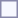<table style="border:1px solid #8888aa; background-color:#f7f8ff; padding:5px; font-size:95%; margin: 0px 12px 12px 0px;">
</table>
